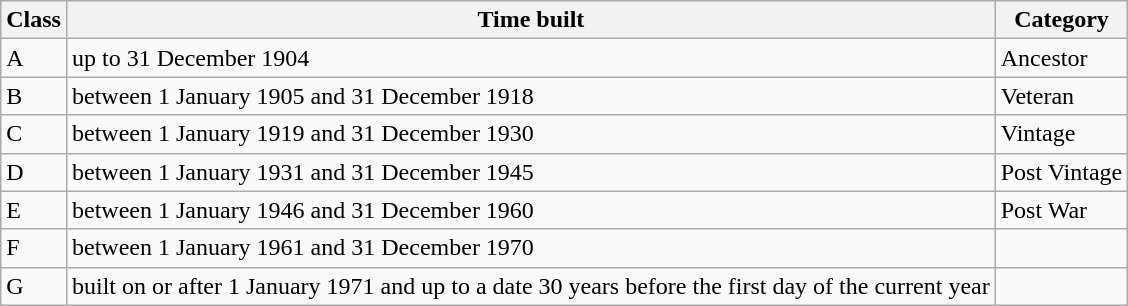<table class="wikitable">
<tr>
<th>Class</th>
<th>Time built</th>
<th>Category</th>
</tr>
<tr>
<td>A</td>
<td>up to 31 December 1904</td>
<td>Ancestor</td>
</tr>
<tr>
<td>B</td>
<td>between 1 January 1905 and 31 December 1918</td>
<td>Veteran</td>
</tr>
<tr>
<td>C</td>
<td>between 1 January 1919 and 31 December 1930</td>
<td>Vintage</td>
</tr>
<tr>
<td>D</td>
<td>between 1 January 1931 and 31 December 1945</td>
<td>Post Vintage</td>
</tr>
<tr>
<td>E</td>
<td>between 1 January 1946 and 31 December 1960</td>
<td>Post War</td>
</tr>
<tr>
<td>F</td>
<td>between 1 January 1961 and 31 December 1970</td>
<td></td>
</tr>
<tr>
<td>G</td>
<td>built on or after 1 January 1971 and up to a date 30 years before the first day of the current year</td>
<td></td>
</tr>
</table>
